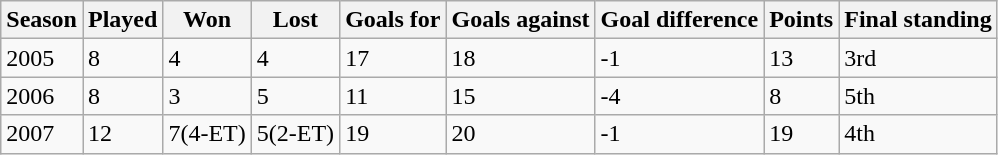<table class="wikitable" align = "center">
<tr>
<th>Season</th>
<th>Played</th>
<th>Won</th>
<th>Lost</th>
<th>Goals for</th>
<th>Goals against</th>
<th>Goal difference</th>
<th>Points</th>
<th>Final standing</th>
</tr>
<tr>
<td>2005</td>
<td>8</td>
<td>4</td>
<td>4</td>
<td>17</td>
<td>18</td>
<td>-1</td>
<td>13</td>
<td>3rd</td>
</tr>
<tr>
<td>2006</td>
<td>8</td>
<td>3</td>
<td>5</td>
<td>11</td>
<td>15</td>
<td>-4</td>
<td>8</td>
<td>5th</td>
</tr>
<tr>
<td>2007</td>
<td>12</td>
<td>7(4-ET)</td>
<td>5(2-ET)</td>
<td>19</td>
<td>20</td>
<td>-1</td>
<td>19</td>
<td>4th</td>
</tr>
</table>
